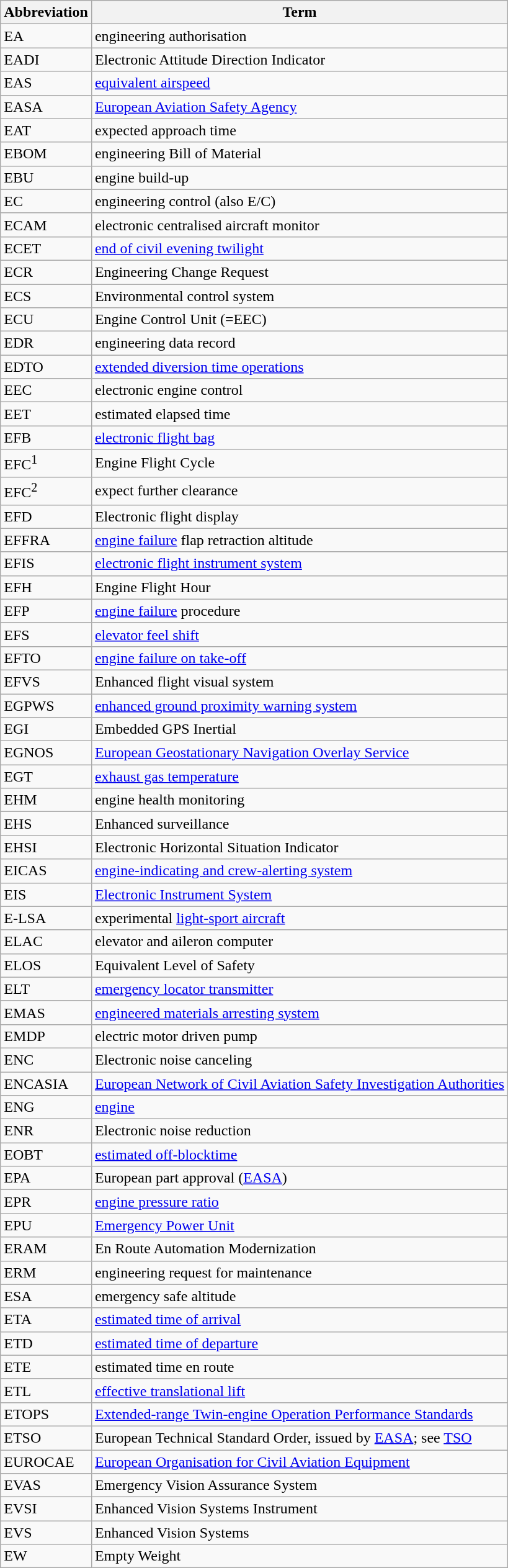<table class="wikitable">
<tr>
<th>Abbreviation</th>
<th>Term</th>
</tr>
<tr>
<td>EA</td>
<td>engineering authorisation</td>
</tr>
<tr>
<td>EADI</td>
<td>Electronic Attitude Direction Indicator</td>
</tr>
<tr>
<td>EAS</td>
<td><a href='#'>equivalent airspeed</a></td>
</tr>
<tr>
<td>EASA</td>
<td><a href='#'>European Aviation Safety Agency</a></td>
</tr>
<tr>
<td>EAT</td>
<td>expected approach time</td>
</tr>
<tr>
<td>EBOM</td>
<td>engineering Bill of Material</td>
</tr>
<tr>
<td>EBU</td>
<td>engine build-up</td>
</tr>
<tr>
<td>EC</td>
<td>engineering control (also E/C)</td>
</tr>
<tr>
<td>ECAM</td>
<td>electronic centralised aircraft monitor</td>
</tr>
<tr>
<td>ECET</td>
<td><a href='#'>end of civil evening twilight</a></td>
</tr>
<tr>
<td>ECR</td>
<td>Engineering Change Request</td>
</tr>
<tr>
<td>ECS</td>
<td>Environmental control system</td>
</tr>
<tr>
<td>ECU</td>
<td>Engine Control Unit (=EEC)</td>
</tr>
<tr>
<td>EDR</td>
<td>engineering data record</td>
</tr>
<tr>
<td>EDTO</td>
<td><a href='#'>extended diversion time operations</a></td>
</tr>
<tr>
<td>EEC</td>
<td>electronic engine control</td>
</tr>
<tr>
<td>EET</td>
<td>estimated elapsed time</td>
</tr>
<tr>
<td>EFB</td>
<td><a href='#'>electronic flight bag</a></td>
</tr>
<tr>
<td>EFC<sup>1</sup></td>
<td>Engine Flight Cycle</td>
</tr>
<tr>
<td>EFC<sup>2</sup></td>
<td>expect further clearance</td>
</tr>
<tr>
<td>EFD</td>
<td>Electronic flight display</td>
</tr>
<tr>
<td>EFFRA</td>
<td><a href='#'>engine failure</a> flap retraction altitude</td>
</tr>
<tr>
<td>EFIS</td>
<td><a href='#'>electronic flight instrument system</a></td>
</tr>
<tr>
<td>EFH</td>
<td>Engine Flight Hour</td>
</tr>
<tr>
<td>EFP</td>
<td><a href='#'>engine failure</a> procedure</td>
</tr>
<tr>
<td>EFS</td>
<td><a href='#'>elevator feel shift</a></td>
</tr>
<tr>
<td>EFTO</td>
<td><a href='#'>engine failure on take-off</a></td>
</tr>
<tr>
<td>EFVS</td>
<td>Enhanced flight visual system</td>
</tr>
<tr>
<td>EGPWS</td>
<td><a href='#'>enhanced ground proximity warning system</a></td>
</tr>
<tr>
<td>EGI</td>
<td>Embedded GPS Inertial</td>
</tr>
<tr>
<td>EGNOS</td>
<td><a href='#'>European Geostationary Navigation Overlay Service </a></td>
</tr>
<tr>
<td>EGT</td>
<td><a href='#'>exhaust gas temperature</a></td>
</tr>
<tr>
<td>EHM</td>
<td>engine health monitoring</td>
</tr>
<tr>
<td>EHS</td>
<td>Enhanced surveillance</td>
</tr>
<tr>
<td>EHSI</td>
<td>Electronic Horizontal Situation Indicator</td>
</tr>
<tr>
<td>EICAS</td>
<td><a href='#'>engine-indicating and crew-alerting system</a></td>
</tr>
<tr>
<td>EIS</td>
<td><a href='#'>Electronic Instrument System</a></td>
</tr>
<tr>
<td>E-LSA</td>
<td>experimental <a href='#'>light-sport aircraft</a></td>
</tr>
<tr>
<td>ELAC</td>
<td>elevator and aileron computer</td>
</tr>
<tr>
<td>ELOS</td>
<td>Equivalent Level of Safety</td>
</tr>
<tr>
<td>ELT</td>
<td><a href='#'>emergency locator transmitter</a></td>
</tr>
<tr>
<td>EMAS</td>
<td><a href='#'>engineered materials arresting system</a></td>
</tr>
<tr>
<td>EMDP</td>
<td>electric motor driven pump</td>
</tr>
<tr>
<td>ENC</td>
<td>Electronic noise canceling</td>
</tr>
<tr>
<td>ENCASIA</td>
<td><a href='#'>European Network of Civil Aviation Safety Investigation Authorities</a></td>
</tr>
<tr>
<td>ENG</td>
<td><a href='#'>engine</a></td>
</tr>
<tr>
<td>ENR</td>
<td>Electronic noise reduction</td>
</tr>
<tr>
<td>EOBT</td>
<td><a href='#'>estimated off-blocktime</a></td>
</tr>
<tr>
<td>EPA</td>
<td>European part approval (<a href='#'>EASA</a>)</td>
</tr>
<tr>
<td>EPR</td>
<td><a href='#'>engine pressure ratio</a></td>
</tr>
<tr>
<td>EPU</td>
<td><a href='#'>Emergency Power Unit</a></td>
</tr>
<tr>
<td>ERAM</td>
<td>En Route Automation Modernization</td>
</tr>
<tr>
<td>ERM</td>
<td>engineering request for maintenance</td>
</tr>
<tr>
<td>ESA</td>
<td>emergency safe altitude</td>
</tr>
<tr>
<td>ETA</td>
<td><a href='#'>estimated time of arrival</a></td>
</tr>
<tr>
<td>ETD</td>
<td><a href='#'>estimated time of departure</a></td>
</tr>
<tr>
<td>ETE</td>
<td>estimated time en route</td>
</tr>
<tr>
<td>ETL</td>
<td><a href='#'>effective translational lift</a></td>
</tr>
<tr>
<td>ETOPS</td>
<td><a href='#'>Extended-range Twin-engine Operation Performance Standards</a></td>
</tr>
<tr>
<td>ETSO</td>
<td>European Technical Standard Order, issued by <a href='#'>EASA</a>; see <a href='#'>TSO</a></td>
</tr>
<tr>
<td>EUROCAE</td>
<td><a href='#'>European Organisation for Civil Aviation Equipment</a></td>
</tr>
<tr>
<td>EVAS</td>
<td>Emergency Vision Assurance System</td>
</tr>
<tr>
<td>EVSI</td>
<td>Enhanced Vision Systems Instrument</td>
</tr>
<tr>
<td>EVS</td>
<td>Enhanced Vision Systems</td>
</tr>
<tr>
<td>EW</td>
<td>Empty Weight</td>
</tr>
</table>
